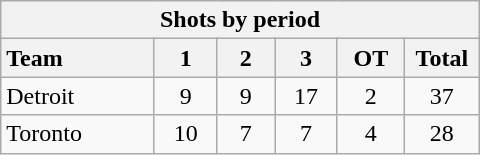<table class="wikitable" style="width:20em; text-align:right;">
<tr>
<th colspan=6>Shots by period</th>
</tr>
<tr>
<th style="width:8em; text-align:left;">Team</th>
<th style="width:3em;">1</th>
<th style="width:3em;">2</th>
<th style="width:3em;">3</th>
<th style="width:3em;">OT</th>
<th style="width:3em;">Total</th>
</tr>
<tr>
<td style="text-align:left;">Detroit</td>
<td align=center>9</td>
<td align=center>9</td>
<td align=center>17</td>
<td align=center>2</td>
<td align=center>37</td>
</tr>
<tr>
<td style="text-align:left;">Toronto</td>
<td align=center>10</td>
<td align=center>7</td>
<td align=center>7</td>
<td align=center>4</td>
<td align=center>28</td>
</tr>
</table>
